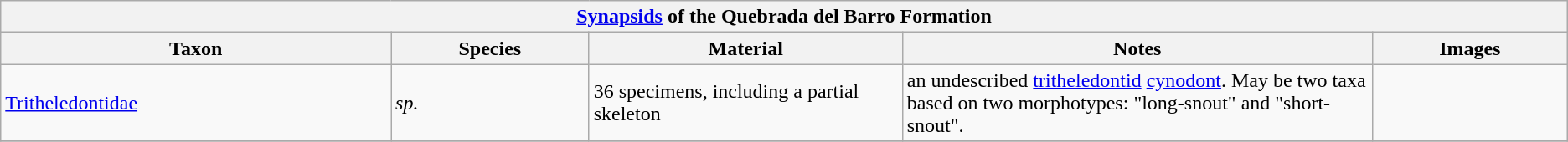<table class="wikitable" align="center">
<tr>
<th colspan="7" align="center"><strong><a href='#'>Synapsids</a> of the Quebrada del Barro Formation</strong></th>
</tr>
<tr>
<th>Taxon</th>
<th>Species</th>
<th width="20%">Material</th>
<th width="30%">Notes</th>
<th>Images</th>
</tr>
<tr>
<td><a href='#'>Tritheledontidae</a></td>
<td><em>sp.</em></td>
<td>36 specimens, including a partial skeleton</td>
<td>an undescribed <a href='#'>tritheledontid</a> <a href='#'>cynodont</a>. May be two taxa based on two morphotypes: "long-snout" and "short-snout".</td>
<td></td>
</tr>
<tr>
</tr>
</table>
